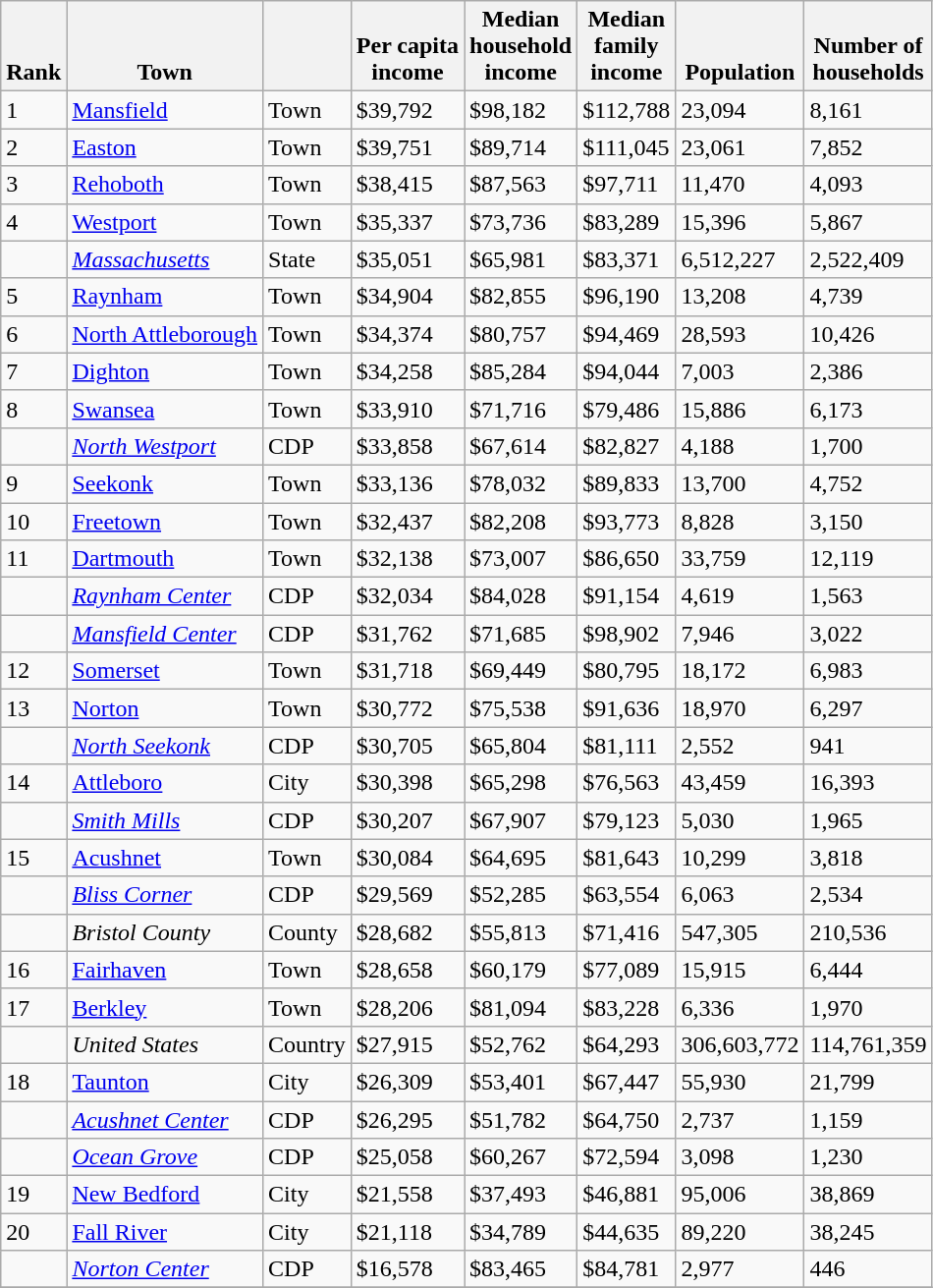<table class="wikitable sortable">
<tr valign=bottom>
<th>Rank</th>
<th>Town</th>
<th></th>
<th>Per capita<br>income</th>
<th>Median<br>household<br>income</th>
<th>Median<br>family<br>income</th>
<th>Population</th>
<th>Number of<br>households</th>
</tr>
<tr>
<td>1</td>
<td><a href='#'>Mansfield</a></td>
<td>Town</td>
<td>$39,792</td>
<td>$98,182</td>
<td>$112,788</td>
<td>23,094</td>
<td>8,161</td>
</tr>
<tr>
<td>2</td>
<td><a href='#'>Easton</a></td>
<td>Town</td>
<td>$39,751</td>
<td>$89,714</td>
<td>$111,045</td>
<td>23,061</td>
<td>7,852</td>
</tr>
<tr>
<td>3</td>
<td><a href='#'>Rehoboth</a></td>
<td>Town</td>
<td>$38,415</td>
<td>$87,563</td>
<td>$97,711</td>
<td>11,470</td>
<td>4,093</td>
</tr>
<tr>
<td>4</td>
<td><a href='#'>Westport</a></td>
<td>Town</td>
<td>$35,337</td>
<td>$73,736</td>
<td>$83,289</td>
<td>15,396</td>
<td>5,867</td>
</tr>
<tr>
<td></td>
<td><em><a href='#'>Massachusetts</a></em></td>
<td>State</td>
<td>$35,051</td>
<td>$65,981</td>
<td>$83,371</td>
<td>6,512,227</td>
<td>2,522,409</td>
</tr>
<tr>
<td>5</td>
<td><a href='#'>Raynham</a></td>
<td>Town</td>
<td>$34,904</td>
<td>$82,855</td>
<td>$96,190</td>
<td>13,208</td>
<td>4,739</td>
</tr>
<tr>
<td>6</td>
<td><a href='#'>North Attleborough</a></td>
<td>Town</td>
<td>$34,374</td>
<td>$80,757</td>
<td>$94,469</td>
<td>28,593</td>
<td>10,426</td>
</tr>
<tr>
<td>7</td>
<td><a href='#'>Dighton</a></td>
<td>Town</td>
<td>$34,258</td>
<td>$85,284</td>
<td>$94,044</td>
<td>7,003</td>
<td>2,386</td>
</tr>
<tr>
<td>8</td>
<td><a href='#'>Swansea</a></td>
<td>Town</td>
<td>$33,910</td>
<td>$71,716</td>
<td>$79,486</td>
<td>15,886</td>
<td>6,173</td>
</tr>
<tr>
<td></td>
<td><em><a href='#'>North Westport</a></em></td>
<td>CDP</td>
<td>$33,858</td>
<td>$67,614</td>
<td>$82,827</td>
<td>4,188</td>
<td>1,700</td>
</tr>
<tr>
<td>9</td>
<td><a href='#'>Seekonk</a></td>
<td>Town</td>
<td>$33,136</td>
<td>$78,032</td>
<td>$89,833</td>
<td>13,700</td>
<td>4,752</td>
</tr>
<tr>
<td>10</td>
<td><a href='#'>Freetown</a></td>
<td>Town</td>
<td>$32,437</td>
<td>$82,208</td>
<td>$93,773</td>
<td>8,828</td>
<td>3,150</td>
</tr>
<tr>
<td>11</td>
<td><a href='#'>Dartmouth</a></td>
<td>Town</td>
<td>$32,138</td>
<td>$73,007</td>
<td>$86,650</td>
<td>33,759</td>
<td>12,119</td>
</tr>
<tr>
<td></td>
<td><em><a href='#'>Raynham Center</a></em></td>
<td>CDP</td>
<td>$32,034</td>
<td>$84,028</td>
<td>$91,154</td>
<td>4,619</td>
<td>1,563</td>
</tr>
<tr>
<td></td>
<td><em><a href='#'>Mansfield Center</a></em></td>
<td>CDP</td>
<td>$31,762</td>
<td>$71,685</td>
<td>$98,902</td>
<td>7,946</td>
<td>3,022</td>
</tr>
<tr>
<td>12</td>
<td><a href='#'>Somerset</a></td>
<td>Town</td>
<td>$31,718</td>
<td>$69,449</td>
<td>$80,795</td>
<td>18,172</td>
<td>6,983</td>
</tr>
<tr>
<td>13</td>
<td><a href='#'>Norton</a></td>
<td>Town</td>
<td>$30,772</td>
<td>$75,538</td>
<td>$91,636</td>
<td>18,970</td>
<td>6,297</td>
</tr>
<tr>
<td></td>
<td><em><a href='#'>North Seekonk</a></em></td>
<td>CDP</td>
<td>$30,705</td>
<td>$65,804</td>
<td>$81,111</td>
<td>2,552</td>
<td>941</td>
</tr>
<tr>
<td>14</td>
<td><a href='#'>Attleboro</a></td>
<td>City</td>
<td>$30,398</td>
<td>$65,298</td>
<td>$76,563</td>
<td>43,459</td>
<td>16,393</td>
</tr>
<tr>
<td></td>
<td><em><a href='#'>Smith Mills</a></em></td>
<td>CDP</td>
<td>$30,207</td>
<td>$67,907</td>
<td>$79,123</td>
<td>5,030</td>
<td>1,965</td>
</tr>
<tr>
<td>15</td>
<td><a href='#'>Acushnet</a></td>
<td>Town</td>
<td>$30,084</td>
<td>$64,695</td>
<td>$81,643</td>
<td>10,299</td>
<td>3,818</td>
</tr>
<tr>
<td></td>
<td><em><a href='#'>Bliss Corner</a></em></td>
<td>CDP</td>
<td>$29,569</td>
<td>$52,285</td>
<td>$63,554</td>
<td>6,063</td>
<td>2,534</td>
</tr>
<tr>
<td></td>
<td><em>Bristol County</em></td>
<td>County</td>
<td>$28,682</td>
<td>$55,813</td>
<td>$71,416</td>
<td>547,305</td>
<td>210,536</td>
</tr>
<tr>
<td>16</td>
<td><a href='#'>Fairhaven</a></td>
<td>Town</td>
<td>$28,658</td>
<td>$60,179</td>
<td>$77,089</td>
<td>15,915</td>
<td>6,444</td>
</tr>
<tr>
<td>17</td>
<td><a href='#'>Berkley</a></td>
<td>Town</td>
<td>$28,206</td>
<td>$81,094</td>
<td>$83,228</td>
<td>6,336</td>
<td>1,970</td>
</tr>
<tr>
<td></td>
<td><em>United States</em></td>
<td>Country</td>
<td>$27,915</td>
<td>$52,762</td>
<td>$64,293</td>
<td>306,603,772</td>
<td>114,761,359</td>
</tr>
<tr>
<td>18</td>
<td><a href='#'>Taunton</a></td>
<td>City</td>
<td>$26,309</td>
<td>$53,401</td>
<td>$67,447</td>
<td>55,930</td>
<td>21,799</td>
</tr>
<tr>
<td></td>
<td><em><a href='#'>Acushnet Center</a></em></td>
<td>CDP</td>
<td>$26,295</td>
<td>$51,782</td>
<td>$64,750</td>
<td>2,737</td>
<td>1,159</td>
</tr>
<tr>
<td></td>
<td><em><a href='#'>Ocean Grove</a></em></td>
<td>CDP</td>
<td>$25,058</td>
<td>$60,267</td>
<td>$72,594</td>
<td>3,098</td>
<td>1,230</td>
</tr>
<tr>
<td>19</td>
<td><a href='#'>New Bedford</a></td>
<td>City</td>
<td>$21,558</td>
<td>$37,493</td>
<td>$46,881</td>
<td>95,006</td>
<td>38,869</td>
</tr>
<tr>
<td>20</td>
<td><a href='#'>Fall River</a></td>
<td>City</td>
<td>$21,118</td>
<td>$34,789</td>
<td>$44,635</td>
<td>89,220</td>
<td>38,245</td>
</tr>
<tr>
<td></td>
<td><em><a href='#'>Norton Center</a></em></td>
<td>CDP</td>
<td>$16,578</td>
<td>$83,465</td>
<td>$84,781</td>
<td>2,977</td>
<td>446</td>
</tr>
<tr>
</tr>
</table>
